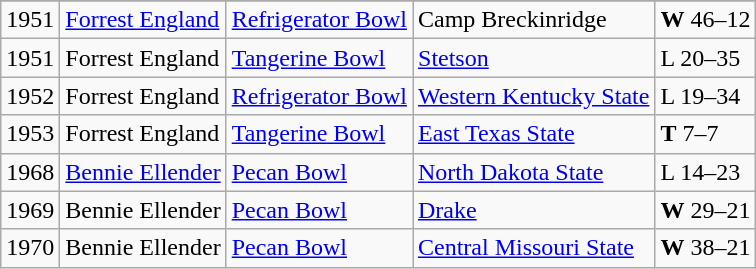<table class="wikitable">
<tr>
</tr>
<tr>
<td>1951</td>
<td><a href='#'>Forrest England</a></td>
<td><a href='#'>Refrigerator Bowl</a></td>
<td>Camp Breckinridge</td>
<td><strong>W</strong> 46–12</td>
</tr>
<tr>
<td>1951</td>
<td>Forrest England</td>
<td><a href='#'>Tangerine Bowl</a></td>
<td><a href='#'>Stetson</a></td>
<td>L 20–35</td>
</tr>
<tr>
<td>1952</td>
<td>Forrest England</td>
<td><a href='#'>Refrigerator Bowl</a></td>
<td><a href='#'>Western Kentucky State</a></td>
<td>L 19–34</td>
</tr>
<tr>
<td>1953</td>
<td>Forrest England</td>
<td><a href='#'>Tangerine Bowl</a></td>
<td><a href='#'>East Texas State</a></td>
<td><strong>T</strong> 7–7</td>
</tr>
<tr>
<td>1968</td>
<td><a href='#'>Bennie Ellender</a></td>
<td><a href='#'>Pecan Bowl</a></td>
<td><a href='#'>North Dakota State</a></td>
<td>L 14–23</td>
</tr>
<tr>
<td>1969</td>
<td>Bennie Ellender</td>
<td><a href='#'>Pecan Bowl</a></td>
<td><a href='#'>Drake</a></td>
<td><strong>W</strong> 29–21</td>
</tr>
<tr>
<td>1970</td>
<td>Bennie Ellender</td>
<td><a href='#'>Pecan Bowl</a></td>
<td><a href='#'>Central Missouri State</a></td>
<td><strong>W</strong> 38–21</td>
</tr>
</table>
